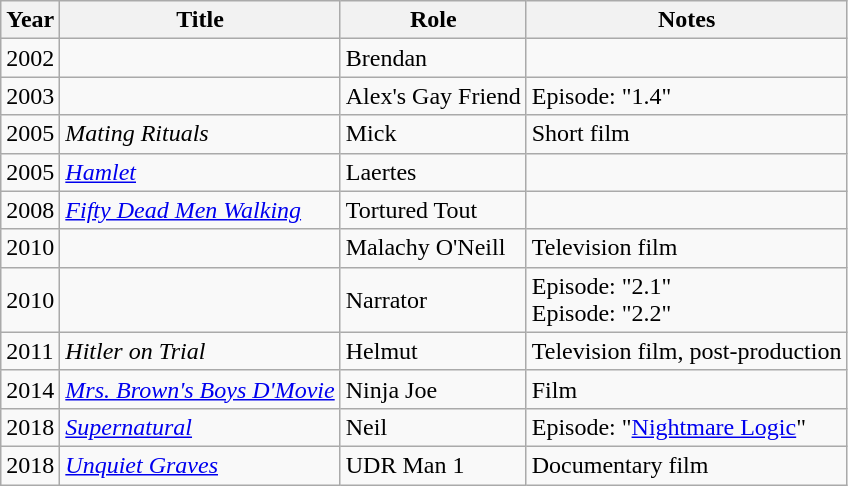<table class="wikitable sortable">
<tr>
<th>Year</th>
<th>Title</th>
<th>Role</th>
<th class="unsortable">Notes</th>
</tr>
<tr>
<td>2002</td>
<td><em></em></td>
<td>Brendan</td>
<td></td>
</tr>
<tr>
<td>2003</td>
<td><em></em></td>
<td>Alex's Gay Friend</td>
<td>Episode: "1.4"</td>
</tr>
<tr>
<td>2005</td>
<td><em>Mating Rituals</em></td>
<td>Mick</td>
<td>Short film</td>
</tr>
<tr>
<td>2005</td>
<td><em><a href='#'>Hamlet</a></em></td>
<td>Laertes</td>
<td></td>
</tr>
<tr>
<td>2008</td>
<td><em><a href='#'>Fifty Dead Men Walking</a></em></td>
<td>Tortured Tout</td>
<td></td>
</tr>
<tr>
<td>2010</td>
<td><em></em></td>
<td>Malachy O'Neill</td>
<td>Television film</td>
</tr>
<tr>
<td>2010</td>
<td><em></em></td>
<td>Narrator</td>
<td>Episode: "2.1"<br>Episode: "2.2"</td>
</tr>
<tr>
<td>2011</td>
<td><em>Hitler on Trial</em></td>
<td>Helmut</td>
<td>Television film, post-production</td>
</tr>
<tr>
<td>2014</td>
<td><em><a href='#'>Mrs. Brown's Boys D'Movie</a></em></td>
<td>Ninja Joe</td>
<td>Film</td>
</tr>
<tr>
<td>2018</td>
<td><em><a href='#'>Supernatural</a></em></td>
<td>Neil</td>
<td>Episode: "<a href='#'>Nightmare Logic</a>"</td>
</tr>
<tr>
<td>2018</td>
<td><em><a href='#'>Unquiet Graves</a></em></td>
<td>UDR Man 1</td>
<td>Documentary film</td>
</tr>
</table>
